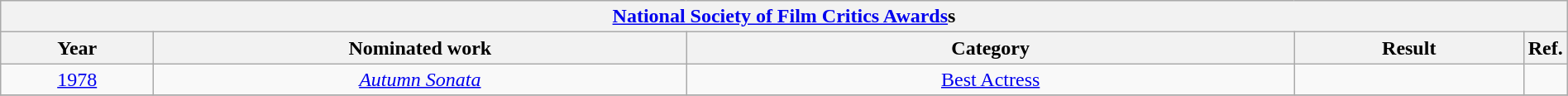<table width="100%" class="wikitable">
<tr>
<th colspan="5" align="center"><a href='#'>National Society of Film Critics Awards</a>s</th>
</tr>
<tr>
<th width="10%">Year</th>
<th width="35%">Nominated work</th>
<th width="40%">Category</th>
<th width="15%">Result</th>
<th>Ref.</th>
</tr>
<tr>
<td style="text-align:center;"><a href='#'>1978</a></td>
<td style="text-align:center;"><em><a href='#'>Autumn Sonata</a></em></td>
<td style="text-align:center;"><a href='#'>Best Actress</a></td>
<td></td>
<td style="text-align:center"></td>
</tr>
<tr>
</tr>
</table>
